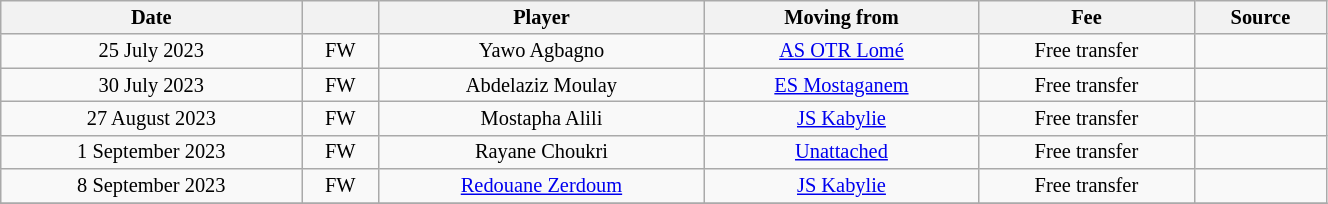<table class="wikitable sortable" style="width:70%; text-align:center; font-size:85%; text-align:centre;">
<tr>
<th>Date</th>
<th></th>
<th>Player</th>
<th>Moving from</th>
<th>Fee</th>
<th>Source</th>
</tr>
<tr>
<td>25 July 2023</td>
<td>FW</td>
<td> Yawo Agbagno</td>
<td> <a href='#'>AS OTR Lomé</a></td>
<td>Free transfer</td>
<td></td>
</tr>
<tr>
<td>30 July 2023</td>
<td>FW</td>
<td> Abdelaziz Moulay</td>
<td><a href='#'>ES Mostaganem</a></td>
<td>Free transfer</td>
<td></td>
</tr>
<tr>
<td>27 August 2023</td>
<td>FW</td>
<td> Mostapha Alili</td>
<td><a href='#'>JS Kabylie</a></td>
<td>Free transfer</td>
<td></td>
</tr>
<tr>
<td>1 September 2023</td>
<td>FW</td>
<td> Rayane Choukri</td>
<td><a href='#'>Unattached</a></td>
<td>Free transfer</td>
<td></td>
</tr>
<tr>
<td>8 September 2023</td>
<td>FW</td>
<td> <a href='#'>Redouane Zerdoum</a></td>
<td><a href='#'>JS Kabylie</a></td>
<td>Free transfer</td>
<td></td>
</tr>
<tr>
</tr>
</table>
